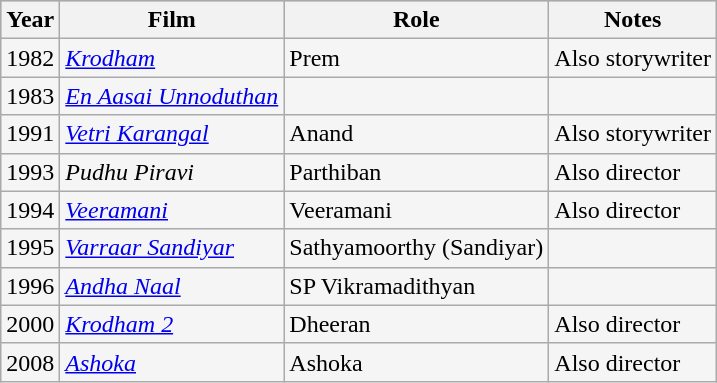<table class="wikitable sortable" style="background:#f5f5f5;">
<tr style="background:#B0C4DE;">
<th>Year</th>
<th>Film</th>
<th>Role</th>
<th class=unsortable>Notes</th>
</tr>
<tr>
<td>1982</td>
<td><em><a href='#'>Krodham</a></em></td>
<td>Prem</td>
<td>Also storywriter</td>
</tr>
<tr>
<td>1983</td>
<td><em><a href='#'>En Aasai Unnoduthan</a></em></td>
<td></td>
<td></td>
</tr>
<tr>
<td>1991</td>
<td><em><a href='#'>Vetri Karangal</a></em></td>
<td>Anand</td>
<td>Also storywriter</td>
</tr>
<tr>
<td>1993</td>
<td><em>Pudhu Piravi</em></td>
<td>Parthiban</td>
<td>Also director</td>
</tr>
<tr>
<td>1994</td>
<td><em><a href='#'>Veeramani</a></em></td>
<td>Veeramani</td>
<td>Also director</td>
</tr>
<tr>
<td>1995</td>
<td><em><a href='#'>Varraar Sandiyar</a></em></td>
<td>Sathyamoorthy (Sandiyar)</td>
<td></td>
</tr>
<tr>
<td>1996</td>
<td><em><a href='#'>Andha Naal</a></em></td>
<td>SP Vikramadithyan</td>
<td></td>
</tr>
<tr>
<td>2000</td>
<td><em><a href='#'>Krodham 2</a></em></td>
<td>Dheeran</td>
<td>Also director</td>
</tr>
<tr>
<td>2008</td>
<td><em><a href='#'>Ashoka</a></em></td>
<td>Ashoka</td>
<td>Also director</td>
</tr>
</table>
